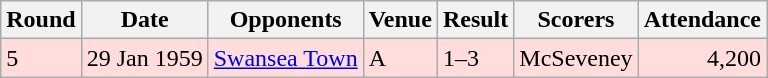<table class="wikitable">
<tr>
<th>Round</th>
<th>Date</th>
<th>Opponents</th>
<th>Venue</th>
<th>Result</th>
<th>Scorers</th>
<th>Attendance</th>
</tr>
<tr bgcolor="#ffdddd">
<td>5</td>
<td>29 Jan 1959</td>
<td><a href='#'>Swansea Town</a></td>
<td>A</td>
<td>1–3</td>
<td>McSeveney</td>
<td align="right">4,200</td>
</tr>
</table>
